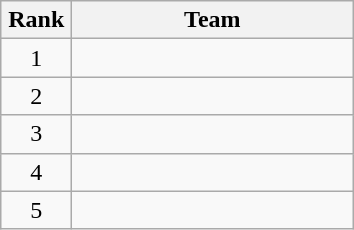<table class="wikitable" style="text-align:center;">
<tr>
<th width=40>Rank</th>
<th width=180>Team</th>
</tr>
<tr>
<td>1</td>
<td align=left></td>
</tr>
<tr>
<td>2</td>
<td align=left></td>
</tr>
<tr>
<td>3</td>
<td align=left></td>
</tr>
<tr>
<td>4</td>
<td align=left></td>
</tr>
<tr>
<td>5</td>
<td align=left></td>
</tr>
</table>
